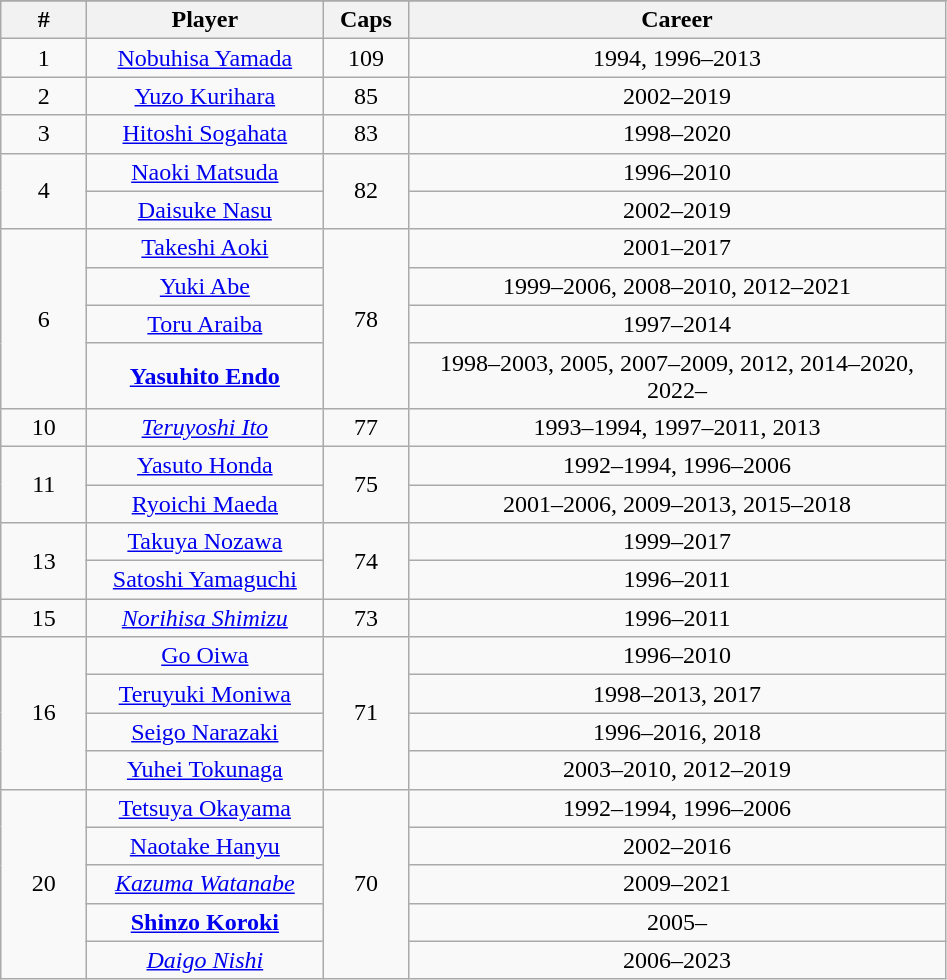<table class="wikitable" style="text-align:center;">
<tr>
</tr>
<tr>
<th width=50px>#</th>
<th style="width:150px;">Player</th>
<th width=50px>Caps</th>
<th style="width:350px;">Career</th>
</tr>
<tr>
<td>1</td>
<td><a href='#'>Nobuhisa Yamada</a></td>
<td>109</td>
<td>1994, 1996–2013</td>
</tr>
<tr>
<td>2</td>
<td><a href='#'>Yuzo Kurihara</a></td>
<td>85</td>
<td>2002–2019</td>
</tr>
<tr>
<td>3</td>
<td><a href='#'>Hitoshi Sogahata</a></td>
<td>83</td>
<td>1998–2020</td>
</tr>
<tr>
<td rowspan="2">4</td>
<td><a href='#'>Naoki Matsuda</a></td>
<td rowspan="2">82</td>
<td>1996–2010</td>
</tr>
<tr>
<td><a href='#'>Daisuke Nasu</a></td>
<td>2002–2019</td>
</tr>
<tr>
<td rowspan="4">6</td>
<td><a href='#'>Takeshi Aoki</a></td>
<td rowspan="4">78</td>
<td>2001–2017</td>
</tr>
<tr>
<td><a href='#'>Yuki Abe</a></td>
<td>1999–2006, 2008–2010, 2012–2021</td>
</tr>
<tr>
<td><a href='#'>Toru Araiba</a></td>
<td>1997–2014</td>
</tr>
<tr>
<td><strong><a href='#'>Yasuhito Endo</a></strong></td>
<td>1998–2003, 2005, 2007–2009, 2012, 2014–2020, 2022–</td>
</tr>
<tr>
<td>10</td>
<td><em><a href='#'>Teruyoshi Ito</a></em></td>
<td>77</td>
<td>1993–1994, 1997–2011, 2013</td>
</tr>
<tr>
<td rowspan="2">11</td>
<td><a href='#'>Yasuto Honda</a></td>
<td rowspan="2">75</td>
<td>1992–1994, 1996–2006</td>
</tr>
<tr>
<td><a href='#'>Ryoichi Maeda</a></td>
<td>2001–2006, 2009–2013, 2015–2018</td>
</tr>
<tr>
<td rowspan="2">13</td>
<td><a href='#'>Takuya Nozawa</a></td>
<td rowspan="2">74</td>
<td>1999–2017</td>
</tr>
<tr>
<td><a href='#'>Satoshi Yamaguchi</a></td>
<td>1996–2011</td>
</tr>
<tr>
<td>15</td>
<td><em><a href='#'>Norihisa Shimizu</a></em></td>
<td>73</td>
<td>1996–2011</td>
</tr>
<tr>
<td rowspan="4">16</td>
<td><a href='#'>Go Oiwa</a></td>
<td rowspan="4">71</td>
<td>1996–2010</td>
</tr>
<tr>
<td><a href='#'>Teruyuki Moniwa</a></td>
<td>1998–2013, 2017</td>
</tr>
<tr>
<td><a href='#'>Seigo Narazaki</a></td>
<td>1996–2016, 2018</td>
</tr>
<tr>
<td><a href='#'>Yuhei Tokunaga</a></td>
<td>2003–2010, 2012–2019</td>
</tr>
<tr>
<td rowspan="5">20</td>
<td><a href='#'>Tetsuya Okayama</a></td>
<td rowspan="5">70</td>
<td>1992–1994, 1996–2006</td>
</tr>
<tr>
<td><a href='#'>Naotake Hanyu</a></td>
<td>2002–2016</td>
</tr>
<tr>
<td><em><a href='#'>Kazuma Watanabe</a></em></td>
<td>2009–2021</td>
</tr>
<tr>
<td><strong><a href='#'>Shinzo Koroki</a></strong></td>
<td>2005–</td>
</tr>
<tr>
<td><em><a href='#'>Daigo Nishi</a></em></td>
<td>2006–2023</td>
</tr>
</table>
